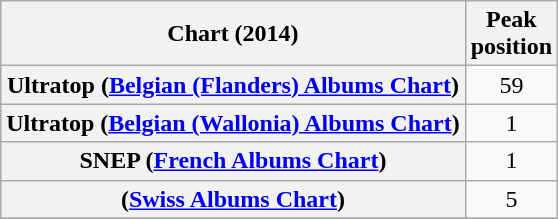<table class="wikitable sortable plainrowheaders">
<tr>
<th>Chart (2014)</th>
<th>Peak<br>position</th>
</tr>
<tr>
<th scope="row">Ultratop (<a href='#'>Belgian (Flanders) Albums Chart</a>)</th>
<td style="text-align:center;">59</td>
</tr>
<tr>
<th scope="row">Ultratop (<a href='#'>Belgian (Wallonia) Albums Chart</a>)</th>
<td style="text-align:center;">1</td>
</tr>
<tr>
<th scope="row">SNEP (<a href='#'>French Albums Chart</a>)</th>
<td style="text-align:center;">1</td>
</tr>
<tr>
<th scope="row">(<a href='#'>Swiss Albums Chart</a>)</th>
<td style="text-align:center;">5</td>
</tr>
<tr>
</tr>
</table>
